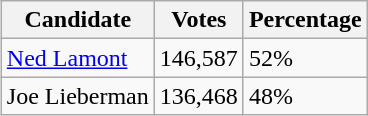<table class="wikitable" style="float:right; margin-left: 1em; margin-right: 0">
<tr>
<th>Candidate</th>
<th>Votes</th>
<th>Percentage</th>
</tr>
<tr>
<td><a href='#'>Ned Lamont</a></td>
<td>146,587</td>
<td>52%</td>
</tr>
<tr>
<td>Joe Lieberman</td>
<td>136,468</td>
<td>48%</td>
</tr>
</table>
